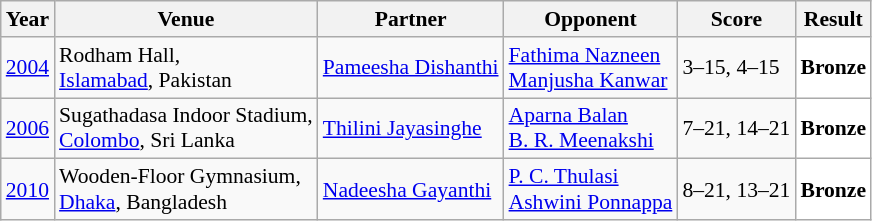<table class="sortable wikitable" style="font-size: 90%;">
<tr>
<th>Year</th>
<th>Venue</th>
<th>Partner</th>
<th>Opponent</th>
<th>Score</th>
<th>Result</th>
</tr>
<tr>
<td align="center"><a href='#'>2004</a></td>
<td align="left">Rodham Hall,<br><a href='#'>Islamabad</a>, Pakistan</td>
<td align="left"> <a href='#'>Pameesha Dishanthi</a></td>
<td align="left"> <a href='#'>Fathima Nazneen</a><br> <a href='#'>Manjusha Kanwar</a></td>
<td align="left">3–15, 4–15</td>
<td style="text-align:left; background:white"> <strong>Bronze</strong></td>
</tr>
<tr>
<td align="center"><a href='#'>2006</a></td>
<td align="left">Sugathadasa Indoor Stadium,<br><a href='#'>Colombo</a>, Sri Lanka</td>
<td align="left"> <a href='#'>Thilini Jayasinghe</a></td>
<td align="left"> <a href='#'>Aparna Balan</a><br> <a href='#'>B. R. Meenakshi</a></td>
<td align="left">7–21, 14–21</td>
<td style="text-align:left; background:white"> <strong>Bronze</strong></td>
</tr>
<tr>
<td align="center"><a href='#'>2010</a></td>
<td align="left">Wooden-Floor Gymnasium,<br><a href='#'>Dhaka</a>, Bangladesh</td>
<td align="left"> <a href='#'>Nadeesha Gayanthi</a></td>
<td align="left"> <a href='#'>P. C. Thulasi</a><br> <a href='#'>Ashwini Ponnappa</a></td>
<td align="left">8–21, 13–21</td>
<td style="text-align:left; background:white"> <strong>Bronze</strong></td>
</tr>
</table>
